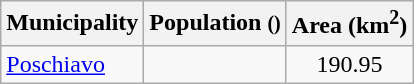<table class="wikitable">
<tr>
<th>Municipality</th>
<th>Population <small>()</small></th>
<th>Area (km<sup>2</sup>)</th>
</tr>
<tr>
<td><a href='#'>Poschiavo</a></td>
<td align="center"></td>
<td align="center">190.95</td>
</tr>
</table>
